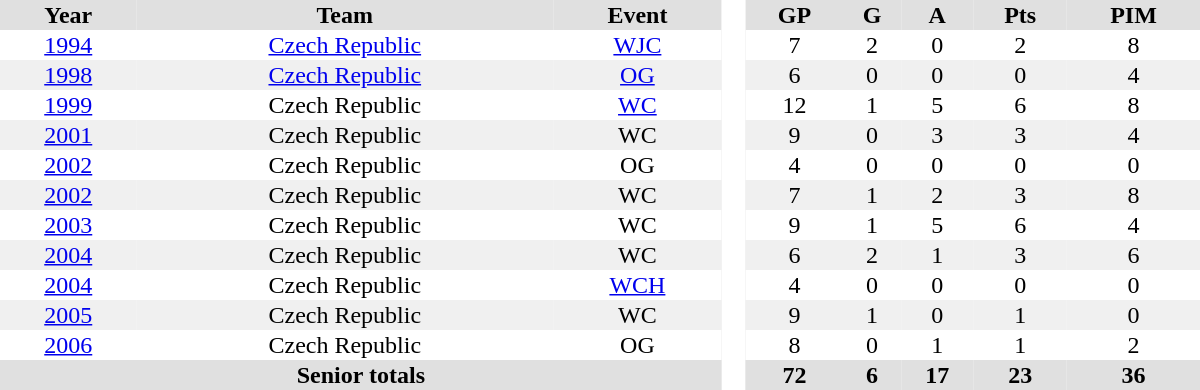<table border="0" cellpadding="1" cellspacing="0" style="text-align:center; width:50em">
<tr ALIGN="center" bgcolor="#e0e0e0">
<th>Year</th>
<th>Team</th>
<th>Event</th>
<th rowspan="99" bgcolor="#ffffff"> </th>
<th>GP</th>
<th>G</th>
<th>A</th>
<th>Pts</th>
<th>PIM</th>
</tr>
<tr>
<td><a href='#'>1994</a></td>
<td><a href='#'>Czech Republic</a></td>
<td><a href='#'>WJC</a></td>
<td>7</td>
<td>2</td>
<td>0</td>
<td>2</td>
<td>8</td>
</tr>
<tr bgcolor="#f0f0f0">
<td><a href='#'>1998</a></td>
<td><a href='#'>Czech Republic</a></td>
<td><a href='#'>OG</a></td>
<td>6</td>
<td>0</td>
<td>0</td>
<td>0</td>
<td>4</td>
</tr>
<tr>
<td><a href='#'>1999</a></td>
<td>Czech Republic</td>
<td><a href='#'>WC</a></td>
<td>12</td>
<td>1</td>
<td>5</td>
<td>6</td>
<td>8</td>
</tr>
<tr bgcolor="#f0f0f0">
<td><a href='#'>2001</a></td>
<td>Czech Republic</td>
<td>WC</td>
<td>9</td>
<td>0</td>
<td>3</td>
<td>3</td>
<td>4</td>
</tr>
<tr>
<td><a href='#'>2002</a></td>
<td>Czech Republic</td>
<td>OG</td>
<td>4</td>
<td>0</td>
<td>0</td>
<td>0</td>
<td>0</td>
</tr>
<tr bgcolor="#f0f0f0">
<td><a href='#'>2002</a></td>
<td>Czech Republic</td>
<td>WC</td>
<td>7</td>
<td>1</td>
<td>2</td>
<td>3</td>
<td>8</td>
</tr>
<tr>
<td><a href='#'>2003</a></td>
<td>Czech Republic</td>
<td>WC</td>
<td>9</td>
<td>1</td>
<td>5</td>
<td>6</td>
<td>4</td>
</tr>
<tr bgcolor="#f0f0f0">
<td><a href='#'>2004</a></td>
<td>Czech Republic</td>
<td>WC</td>
<td>6</td>
<td>2</td>
<td>1</td>
<td>3</td>
<td>6</td>
</tr>
<tr>
<td><a href='#'>2004</a></td>
<td>Czech Republic</td>
<td><a href='#'>WCH</a></td>
<td>4</td>
<td>0</td>
<td>0</td>
<td>0</td>
<td>0</td>
</tr>
<tr bgcolor="#f0f0f0">
<td><a href='#'>2005</a></td>
<td>Czech Republic</td>
<td>WC</td>
<td>9</td>
<td>1</td>
<td>0</td>
<td>1</td>
<td>0</td>
</tr>
<tr>
<td><a href='#'>2006</a></td>
<td>Czech Republic</td>
<td>OG</td>
<td>8</td>
<td>0</td>
<td>1</td>
<td>1</td>
<td>2</td>
</tr>
<tr bgcolor="#e0e0e0">
<th colspan="3">Senior totals</th>
<th>72</th>
<th>6</th>
<th>17</th>
<th>23</th>
<th>36</th>
</tr>
</table>
